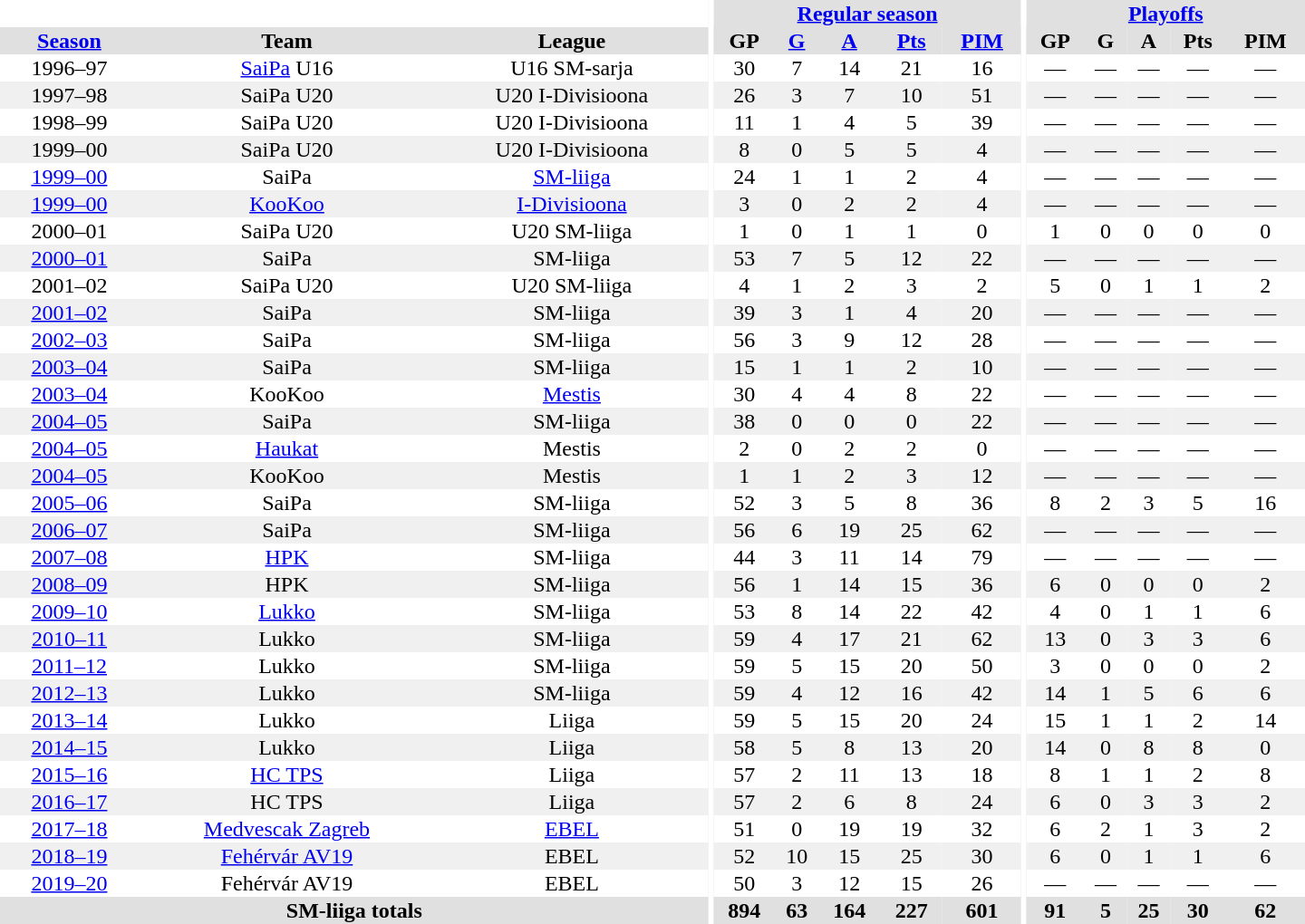<table border="0" cellpadding="1" cellspacing="0" style="text-align:center; width:60em">
<tr bgcolor="#e0e0e0">
<th colspan="3" bgcolor="#ffffff"></th>
<th rowspan="99" bgcolor="#ffffff"></th>
<th colspan="5"><a href='#'>Regular season</a></th>
<th rowspan="99" bgcolor="#ffffff"></th>
<th colspan="5"><a href='#'>Playoffs</a></th>
</tr>
<tr bgcolor="#e0e0e0">
<th><a href='#'>Season</a></th>
<th>Team</th>
<th>League</th>
<th>GP</th>
<th><a href='#'>G</a></th>
<th><a href='#'>A</a></th>
<th><a href='#'>Pts</a></th>
<th><a href='#'>PIM</a></th>
<th>GP</th>
<th>G</th>
<th>A</th>
<th>Pts</th>
<th>PIM</th>
</tr>
<tr>
<td>1996–97</td>
<td><a href='#'>SaiPa</a> U16</td>
<td>U16 SM-sarja</td>
<td>30</td>
<td>7</td>
<td>14</td>
<td>21</td>
<td>16</td>
<td>—</td>
<td>—</td>
<td>—</td>
<td>—</td>
<td>—</td>
</tr>
<tr bgcolor="#f0f0f0">
<td>1997–98</td>
<td>SaiPa U20</td>
<td>U20 I-Divisioona</td>
<td>26</td>
<td>3</td>
<td>7</td>
<td>10</td>
<td>51</td>
<td>—</td>
<td>—</td>
<td>—</td>
<td>—</td>
<td>—</td>
</tr>
<tr>
<td>1998–99</td>
<td>SaiPa U20</td>
<td>U20 I-Divisioona</td>
<td>11</td>
<td>1</td>
<td>4</td>
<td>5</td>
<td>39</td>
<td>—</td>
<td>—</td>
<td>—</td>
<td>—</td>
<td>—</td>
</tr>
<tr bgcolor="#f0f0f0">
<td>1999–00</td>
<td>SaiPa U20</td>
<td>U20 I-Divisioona</td>
<td>8</td>
<td>0</td>
<td>5</td>
<td>5</td>
<td>4</td>
<td>—</td>
<td>—</td>
<td>—</td>
<td>—</td>
<td>—</td>
</tr>
<tr>
<td><a href='#'>1999–00</a></td>
<td>SaiPa</td>
<td><a href='#'>SM-liiga</a></td>
<td>24</td>
<td>1</td>
<td>1</td>
<td>2</td>
<td>4</td>
<td>—</td>
<td>—</td>
<td>—</td>
<td>—</td>
<td>—</td>
</tr>
<tr bgcolor="#f0f0f0">
<td><a href='#'>1999–00</a></td>
<td><a href='#'>KooKoo</a></td>
<td><a href='#'>I-Divisioona</a></td>
<td>3</td>
<td>0</td>
<td>2</td>
<td>2</td>
<td>4</td>
<td>—</td>
<td>—</td>
<td>—</td>
<td>—</td>
<td>—</td>
</tr>
<tr>
<td>2000–01</td>
<td>SaiPa U20</td>
<td>U20 SM-liiga</td>
<td>1</td>
<td>0</td>
<td>1</td>
<td>1</td>
<td>0</td>
<td>1</td>
<td>0</td>
<td>0</td>
<td>0</td>
<td>0</td>
</tr>
<tr bgcolor="#f0f0f0">
<td><a href='#'>2000–01</a></td>
<td>SaiPa</td>
<td>SM-liiga</td>
<td>53</td>
<td>7</td>
<td>5</td>
<td>12</td>
<td>22</td>
<td>—</td>
<td>—</td>
<td>—</td>
<td>—</td>
<td>—</td>
</tr>
<tr>
<td>2001–02</td>
<td>SaiPa U20</td>
<td>U20 SM-liiga</td>
<td>4</td>
<td>1</td>
<td>2</td>
<td>3</td>
<td>2</td>
<td>5</td>
<td>0</td>
<td>1</td>
<td>1</td>
<td>2</td>
</tr>
<tr bgcolor="#f0f0f0">
<td><a href='#'>2001–02</a></td>
<td>SaiPa</td>
<td>SM-liiga</td>
<td>39</td>
<td>3</td>
<td>1</td>
<td>4</td>
<td>20</td>
<td>—</td>
<td>—</td>
<td>—</td>
<td>—</td>
<td>—</td>
</tr>
<tr>
<td><a href='#'>2002–03</a></td>
<td>SaiPa</td>
<td>SM-liiga</td>
<td>56</td>
<td>3</td>
<td>9</td>
<td>12</td>
<td>28</td>
<td>—</td>
<td>—</td>
<td>—</td>
<td>—</td>
<td>—</td>
</tr>
<tr bgcolor="#f0f0f0">
<td><a href='#'>2003–04</a></td>
<td>SaiPa</td>
<td>SM-liiga</td>
<td>15</td>
<td>1</td>
<td>1</td>
<td>2</td>
<td>10</td>
<td>—</td>
<td>—</td>
<td>—</td>
<td>—</td>
<td>—</td>
</tr>
<tr>
<td><a href='#'>2003–04</a></td>
<td>KooKoo</td>
<td><a href='#'>Mestis</a></td>
<td>30</td>
<td>4</td>
<td>4</td>
<td>8</td>
<td>22</td>
<td>—</td>
<td>—</td>
<td>—</td>
<td>—</td>
<td>—</td>
</tr>
<tr bgcolor="#f0f0f0">
<td><a href='#'>2004–05</a></td>
<td>SaiPa</td>
<td>SM-liiga</td>
<td>38</td>
<td>0</td>
<td>0</td>
<td>0</td>
<td>22</td>
<td>—</td>
<td>—</td>
<td>—</td>
<td>—</td>
<td>—</td>
</tr>
<tr>
<td><a href='#'>2004–05</a></td>
<td><a href='#'>Haukat</a></td>
<td>Mestis</td>
<td>2</td>
<td>0</td>
<td>2</td>
<td>2</td>
<td>0</td>
<td>—</td>
<td>—</td>
<td>—</td>
<td>—</td>
<td>—</td>
</tr>
<tr bgcolor="#f0f0f0">
<td><a href='#'>2004–05</a></td>
<td>KooKoo</td>
<td>Mestis</td>
<td>1</td>
<td>1</td>
<td>2</td>
<td>3</td>
<td>12</td>
<td>—</td>
<td>—</td>
<td>—</td>
<td>—</td>
<td>—</td>
</tr>
<tr>
<td><a href='#'>2005–06</a></td>
<td>SaiPa</td>
<td>SM-liiga</td>
<td>52</td>
<td>3</td>
<td>5</td>
<td>8</td>
<td>36</td>
<td>8</td>
<td>2</td>
<td>3</td>
<td>5</td>
<td>16</td>
</tr>
<tr bgcolor="#f0f0f0">
<td><a href='#'>2006–07</a></td>
<td>SaiPa</td>
<td>SM-liiga</td>
<td>56</td>
<td>6</td>
<td>19</td>
<td>25</td>
<td>62</td>
<td>—</td>
<td>—</td>
<td>—</td>
<td>—</td>
<td>—</td>
</tr>
<tr>
<td><a href='#'>2007–08</a></td>
<td><a href='#'>HPK</a></td>
<td>SM-liiga</td>
<td>44</td>
<td>3</td>
<td>11</td>
<td>14</td>
<td>79</td>
<td>—</td>
<td>—</td>
<td>—</td>
<td>—</td>
<td>—</td>
</tr>
<tr bgcolor="#f0f0f0">
<td><a href='#'>2008–09</a></td>
<td>HPK</td>
<td>SM-liiga</td>
<td>56</td>
<td>1</td>
<td>14</td>
<td>15</td>
<td>36</td>
<td>6</td>
<td>0</td>
<td>0</td>
<td>0</td>
<td>2</td>
</tr>
<tr>
<td><a href='#'>2009–10</a></td>
<td><a href='#'>Lukko</a></td>
<td>SM-liiga</td>
<td>53</td>
<td>8</td>
<td>14</td>
<td>22</td>
<td>42</td>
<td>4</td>
<td>0</td>
<td>1</td>
<td>1</td>
<td>6</td>
</tr>
<tr bgcolor="#f0f0f0">
<td><a href='#'>2010–11</a></td>
<td>Lukko</td>
<td>SM-liiga</td>
<td>59</td>
<td>4</td>
<td>17</td>
<td>21</td>
<td>62</td>
<td>13</td>
<td>0</td>
<td>3</td>
<td>3</td>
<td>6</td>
</tr>
<tr>
<td><a href='#'>2011–12</a></td>
<td>Lukko</td>
<td>SM-liiga</td>
<td>59</td>
<td>5</td>
<td>15</td>
<td>20</td>
<td>50</td>
<td>3</td>
<td>0</td>
<td>0</td>
<td>0</td>
<td>2</td>
</tr>
<tr bgcolor="#f0f0f0">
<td><a href='#'>2012–13</a></td>
<td>Lukko</td>
<td>SM-liiga</td>
<td>59</td>
<td>4</td>
<td>12</td>
<td>16</td>
<td>42</td>
<td>14</td>
<td>1</td>
<td>5</td>
<td>6</td>
<td>6</td>
</tr>
<tr>
<td><a href='#'>2013–14</a></td>
<td>Lukko</td>
<td>Liiga</td>
<td>59</td>
<td>5</td>
<td>15</td>
<td>20</td>
<td>24</td>
<td>15</td>
<td>1</td>
<td>1</td>
<td>2</td>
<td>14</td>
</tr>
<tr bgcolor="#f0f0f0">
<td><a href='#'>2014–15</a></td>
<td>Lukko</td>
<td>Liiga</td>
<td>58</td>
<td>5</td>
<td>8</td>
<td>13</td>
<td>20</td>
<td>14</td>
<td>0</td>
<td>8</td>
<td>8</td>
<td>0</td>
</tr>
<tr>
<td><a href='#'>2015–16</a></td>
<td><a href='#'>HC TPS</a></td>
<td>Liiga</td>
<td>57</td>
<td>2</td>
<td>11</td>
<td>13</td>
<td>18</td>
<td>8</td>
<td>1</td>
<td>1</td>
<td>2</td>
<td>8</td>
</tr>
<tr bgcolor="#f0f0f0">
<td><a href='#'>2016–17</a></td>
<td>HC TPS</td>
<td>Liiga</td>
<td>57</td>
<td>2</td>
<td>6</td>
<td>8</td>
<td>24</td>
<td>6</td>
<td>0</td>
<td>3</td>
<td>3</td>
<td>2</td>
</tr>
<tr>
<td><a href='#'>2017–18</a></td>
<td><a href='#'>Medvescak Zagreb</a></td>
<td><a href='#'>EBEL</a></td>
<td>51</td>
<td>0</td>
<td>19</td>
<td>19</td>
<td>32</td>
<td>6</td>
<td>2</td>
<td>1</td>
<td>3</td>
<td>2</td>
</tr>
<tr bgcolor="#f0f0f0">
<td><a href='#'>2018–19</a></td>
<td><a href='#'>Fehérvár AV19</a></td>
<td>EBEL</td>
<td>52</td>
<td>10</td>
<td>15</td>
<td>25</td>
<td>30</td>
<td>6</td>
<td>0</td>
<td>1</td>
<td>1</td>
<td>6</td>
</tr>
<tr>
<td><a href='#'>2019–20</a></td>
<td>Fehérvár AV19</td>
<td>EBEL</td>
<td>50</td>
<td>3</td>
<td>12</td>
<td>15</td>
<td>26</td>
<td>—</td>
<td>—</td>
<td>—</td>
<td>—</td>
<td>—</td>
</tr>
<tr>
</tr>
<tr ALIGN="center" bgcolor="#e0e0e0">
<th colspan="3">SM-liiga totals</th>
<th ALIGN="center">894</th>
<th ALIGN="center">63</th>
<th ALIGN="center">164</th>
<th ALIGN="center">227</th>
<th ALIGN="center">601</th>
<th ALIGN="center">91</th>
<th ALIGN="center">5</th>
<th ALIGN="center">25</th>
<th ALIGN="center">30</th>
<th ALIGN="center">62</th>
</tr>
</table>
